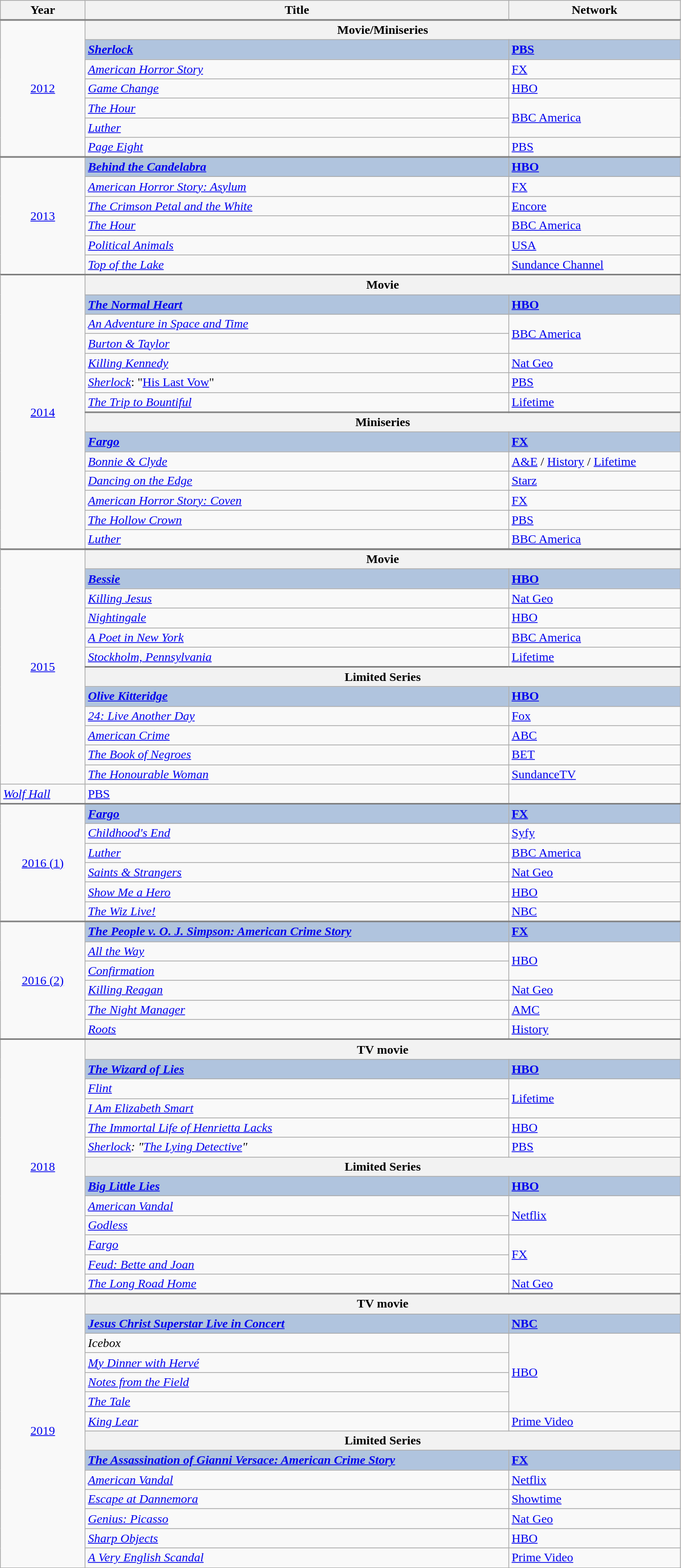<table class="wikitable" width="70%">
<tr>
<th width=5%>Year</th>
<th width=25%>Title</th>
<th width=10%><strong>Network</strong></th>
</tr>
<tr>
</tr>
<tr style="border-top:2px solid gray;">
<td rowspan="7" style="text-align:center;"><a href='#'>2012</a><br></td>
<th colspan="2" width=25%>Movie/Miniseries</th>
</tr>
<tr>
<td style="background:#B0C4DE;"><strong><em><a href='#'>Sherlock</a></em></strong></td>
<td style="background:#B0C4DE;"><strong><a href='#'>PBS</a></strong></td>
</tr>
<tr>
<td><em><a href='#'>American Horror Story</a></em></td>
<td><a href='#'>FX</a></td>
</tr>
<tr>
<td><em><a href='#'>Game Change</a></em></td>
<td><a href='#'>HBO</a></td>
</tr>
<tr>
<td><em><a href='#'>The Hour</a></em></td>
<td rowspan="2"><a href='#'>BBC America</a></td>
</tr>
<tr>
<td><em><a href='#'>Luther</a></em></td>
</tr>
<tr>
<td><em><a href='#'>Page Eight</a></em></td>
<td><a href='#'>PBS</a></td>
</tr>
<tr>
</tr>
<tr style="border-top:2px solid gray;">
<td rowspan="6" style="text-align:center;"><a href='#'>2013</a><br></td>
<td style="background:#B0C4DE;"><strong><em><a href='#'>Behind the Candelabra</a></em></strong></td>
<td style="background:#B0C4DE;"><strong><a href='#'>HBO</a></strong></td>
</tr>
<tr>
<td><em><a href='#'>American Horror Story: Asylum</a></em></td>
<td><a href='#'>FX</a></td>
</tr>
<tr>
<td><em><a href='#'>The Crimson Petal and the White</a></em></td>
<td><a href='#'>Encore</a></td>
</tr>
<tr>
<td><em><a href='#'>The Hour</a></em></td>
<td><a href='#'>BBC America</a></td>
</tr>
<tr>
<td><em><a href='#'>Political Animals</a></em></td>
<td><a href='#'>USA</a></td>
</tr>
<tr>
<td><em><a href='#'>Top of the Lake</a></em></td>
<td><a href='#'>Sundance Channel</a></td>
</tr>
<tr style="border-top:2px solid gray;">
<td rowspan="15" style="text-align:center;"><a href='#'>2014</a><br></td>
</tr>
<tr style="border-top:2px solid gray;">
<th colspan="2" width="400">Movie</th>
</tr>
<tr>
<td style="background:#B0C4DE;"><strong><em><a href='#'>The Normal Heart</a></em></strong></td>
<td style="background:#B0C4DE;"><strong><a href='#'>HBO</a></strong></td>
</tr>
<tr>
<td><em><a href='#'>An Adventure in Space and Time</a></em></td>
<td rowspan="2"><a href='#'>BBC America</a></td>
</tr>
<tr>
<td><em><a href='#'>Burton & Taylor</a></em></td>
</tr>
<tr>
<td><em><a href='#'>Killing Kennedy</a></em></td>
<td><a href='#'>Nat Geo</a></td>
</tr>
<tr>
<td><em><a href='#'>Sherlock</a></em>: "<a href='#'>His Last Vow</a>"</td>
<td><a href='#'>PBS</a></td>
</tr>
<tr>
<td><em><a href='#'>The Trip to Bountiful</a></em></td>
<td><a href='#'>Lifetime</a></td>
</tr>
<tr style="border-top:2px solid gray;">
<th colspan="2" width="400">Miniseries</th>
</tr>
<tr>
<td style="background:#B0C4DE;"><strong><em><a href='#'>Fargo</a></em></strong></td>
<td style="background:#B0C4DE;"><strong><a href='#'>FX</a></strong></td>
</tr>
<tr>
<td><em><a href='#'>Bonnie & Clyde</a></em></td>
<td><a href='#'>A&E</a> / <a href='#'>History</a> / <a href='#'>Lifetime</a></td>
</tr>
<tr>
<td><em><a href='#'>Dancing on the Edge</a></em></td>
<td><a href='#'>Starz</a></td>
</tr>
<tr>
<td><em><a href='#'>American Horror Story: Coven</a></em></td>
<td><a href='#'>FX</a></td>
</tr>
<tr>
<td><em><a href='#'>The Hollow Crown</a></em></td>
<td><a href='#'>PBS</a></td>
</tr>
<tr>
<td><em><a href='#'>Luther</a></em></td>
<td><a href='#'>BBC America</a></td>
</tr>
<tr>
</tr>
<tr style="border-top:2px solid gray;">
<td rowspan="14" style="text-align:center;"><a href='#'>2015</a><br></td>
</tr>
<tr style="border-top:2px solid gray;">
<th colspan="2" width="400">Movie</th>
</tr>
<tr>
<td style="background:#B0C4DE;"><strong><em><a href='#'>Bessie</a></em></strong></td>
<td style="background:#B0C4DE;"><strong><a href='#'>HBO</a></strong></td>
</tr>
<tr>
<td><em><a href='#'>Killing Jesus</a></em></td>
<td><a href='#'>Nat Geo</a></td>
</tr>
<tr>
<td><em><a href='#'>Nightingale</a></em></td>
<td><a href='#'>HBO</a></td>
</tr>
<tr>
<td><em><a href='#'>A Poet in New York</a></em></td>
<td><a href='#'>BBC America</a></td>
</tr>
<tr>
<td><em><a href='#'>Stockholm, Pennsylvania</a></em></td>
<td><a href='#'>Lifetime</a></td>
</tr>
<tr>
</tr>
<tr style="border-top:2px solid gray;">
<th colspan="2" width="400">Limited Series</th>
</tr>
<tr>
<td style="background:#B0C4DE;"><strong><em><a href='#'>Olive Kitteridge</a></em></strong></td>
<td style="background:#B0C4DE;"><strong><a href='#'>HBO</a></strong></td>
</tr>
<tr>
<td><em><a href='#'>24: Live Another Day</a></em></td>
<td><a href='#'>Fox</a></td>
</tr>
<tr>
<td><em><a href='#'>American Crime</a></em></td>
<td><a href='#'>ABC</a></td>
</tr>
<tr>
<td><em><a href='#'>The Book of Negroes</a></em></td>
<td><a href='#'>BET</a></td>
</tr>
<tr>
<td><em><a href='#'>The Honourable Woman</a></em></td>
<td><a href='#'>SundanceTV</a></td>
</tr>
<tr>
<td><em><a href='#'>Wolf Hall</a></em></td>
<td><a href='#'>PBS</a></td>
</tr>
<tr>
</tr>
<tr style="border-top:2px solid gray;">
<td rowspan="6" style="text-align:center;"><a href='#'>2016 (1)</a><br></td>
<td style="background:#B0C4DE;"><strong><em><a href='#'>Fargo</a></em></strong></td>
<td style="background:#B0C4DE;"><strong><a href='#'>FX</a></strong></td>
</tr>
<tr>
<td><em><a href='#'>Childhood's End</a></em></td>
<td><a href='#'>Syfy</a></td>
</tr>
<tr>
<td><em><a href='#'>Luther</a></em></td>
<td><a href='#'>BBC America</a></td>
</tr>
<tr>
<td><em><a href='#'>Saints & Strangers</a></em></td>
<td><a href='#'>Nat Geo</a></td>
</tr>
<tr>
<td><em><a href='#'>Show Me a Hero</a></em></td>
<td><a href='#'>HBO</a></td>
</tr>
<tr>
<td><em><a href='#'>The Wiz Live!</a></em></td>
<td><a href='#'>NBC</a></td>
</tr>
<tr style="border-top:2px solid gray;">
<td rowspan="6" style="text-align:center;"><a href='#'>2016 (2)</a><br></td>
<td style="background:#B0C4DE;"><strong><em><a href='#'>The People v. O. J. Simpson: American Crime Story</a></em></strong></td>
<td style="background:#B0C4DE;"><strong><a href='#'>FX</a></strong></td>
</tr>
<tr>
<td><em><a href='#'>All the Way</a></em></td>
<td rowspan="2"><a href='#'>HBO</a></td>
</tr>
<tr>
<td><em><a href='#'>Confirmation</a></em></td>
</tr>
<tr>
<td><em><a href='#'>Killing Reagan</a></em></td>
<td><a href='#'>Nat Geo</a></td>
</tr>
<tr>
<td><em><a href='#'>The Night Manager</a></em></td>
<td><a href='#'>AMC</a></td>
</tr>
<tr>
<td><em><a href='#'>Roots</a></em></td>
<td><a href='#'>History</a></td>
</tr>
<tr style="border-top:2px solid gray;">
<td rowspan="13" style="text-align:center;"><a href='#'>2018</a><br></td>
<th colspan="2">TV movie</th>
</tr>
<tr>
<td style="background:#B0C4DE;"><strong><em><a href='#'>The Wizard of Lies</a></em></strong></td>
<td style="background:#B0C4DE;"><strong><a href='#'>HBO</a></strong></td>
</tr>
<tr>
<td><em><a href='#'>Flint</a></em></td>
<td rowspan="2"><a href='#'>Lifetime</a></td>
</tr>
<tr>
<td><em><a href='#'>I Am Elizabeth Smart</a></em></td>
</tr>
<tr>
<td><em><a href='#'>The Immortal Life of Henrietta Lacks</a></em></td>
<td><a href='#'>HBO</a></td>
</tr>
<tr>
<td><em><a href='#'>Sherlock</a>: "<a href='#'>The Lying Detective</a>"</em></td>
<td><a href='#'>PBS</a></td>
</tr>
<tr>
<th colspan="2">Limited Series</th>
</tr>
<tr>
<td style="background:#B0C4DE;"><strong><em><a href='#'>Big Little Lies</a></em></strong></td>
<td style="background:#B0C4DE;"><strong><a href='#'>HBO</a></strong></td>
</tr>
<tr>
<td><em><a href='#'>American Vandal</a></em></td>
<td rowspan="2"><a href='#'>Netflix</a></td>
</tr>
<tr>
<td><em><a href='#'>Godless</a></em></td>
</tr>
<tr>
<td><em><a href='#'>Fargo</a></em></td>
<td rowspan="2"><a href='#'>FX</a></td>
</tr>
<tr>
<td><em><a href='#'>Feud: Bette and Joan</a></em></td>
</tr>
<tr>
<td><em><a href='#'>The Long Road Home</a></em></td>
<td><a href='#'>Nat Geo</a></td>
</tr>
<tr style="border-top:2px solid gray;">
<td rowspan="14" style="text-align:center;"><a href='#'>2019</a><br></td>
<th colspan="2">TV movie</th>
</tr>
<tr>
<td style="background:#B0C4DE;"><strong><em><a href='#'>Jesus Christ Superstar Live in Concert</a></em></strong></td>
<td style="background:#B0C4DE;"><strong><a href='#'>NBC</a></strong></td>
</tr>
<tr>
<td><em>Icebox</em></td>
<td rowspan="4"><a href='#'>HBO</a></td>
</tr>
<tr>
<td><em><a href='#'>My Dinner with Hervé</a></em></td>
</tr>
<tr>
<td><em><a href='#'>Notes from the Field</a></em></td>
</tr>
<tr>
<td><em><a href='#'>The Tale</a></em></td>
</tr>
<tr>
<td><em><a href='#'>King Lear</a></em></td>
<td><a href='#'>Prime Video</a></td>
</tr>
<tr>
<th colspan="2">Limited Series</th>
</tr>
<tr>
<td style="background:#B0C4DE;"><strong><em><a href='#'>The Assassination of Gianni Versace: American Crime Story</a></em></strong></td>
<td style="background:#B0C4DE;"><strong><a href='#'>FX</a></strong></td>
</tr>
<tr>
<td><em><a href='#'>American Vandal</a></em></td>
<td><a href='#'>Netflix</a></td>
</tr>
<tr>
<td><em><a href='#'>Escape at Dannemora</a></em></td>
<td><a href='#'>Showtime</a></td>
</tr>
<tr>
<td><em><a href='#'>Genius: Picasso</a></em></td>
<td><a href='#'>Nat Geo</a></td>
</tr>
<tr>
<td><em><a href='#'>Sharp Objects</a></em></td>
<td><a href='#'>HBO</a></td>
</tr>
<tr>
<td><em><a href='#'>A Very English Scandal</a></em></td>
<td><a href='#'>Prime Video</a></td>
</tr>
<tr>
</tr>
</table>
